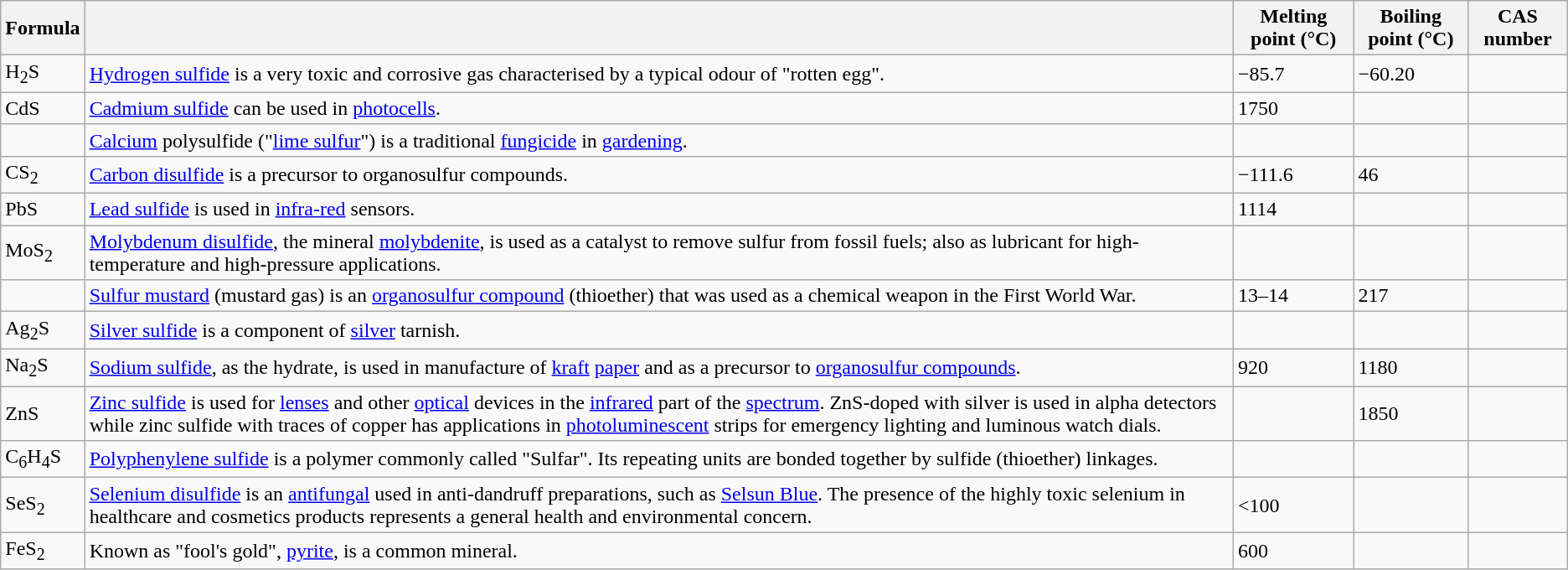<table class="wikitable sortable">
<tr>
<th>Formula</th>
<th></th>
<th>Melting point (°C)</th>
<th>Boiling point (°C)</th>
<th>CAS number</th>
</tr>
<tr>
<td>H<sub>2</sub>S</td>
<td><a href='#'>Hydrogen sulfide</a> is a very toxic and corrosive gas characterised by a typical odour of "rotten egg".</td>
<td>−85.7</td>
<td>−60.20</td>
<td></td>
</tr>
<tr>
<td>CdS</td>
<td><a href='#'>Cadmium sulfide</a> can be used in <a href='#'>photocells</a>.</td>
<td>1750</td>
<td></td>
<td></td>
</tr>
<tr>
<td></td>
<td><a href='#'>Calcium</a> polysulfide ("<a href='#'>lime sulfur</a>") is a traditional <a href='#'>fungicide</a> in <a href='#'>gardening</a>.</td>
<td></td>
<td></td>
<td></td>
</tr>
<tr>
<td>CS<sub>2</sub></td>
<td><a href='#'>Carbon disulfide</a> is a precursor to organosulfur compounds.</td>
<td>−111.6</td>
<td>46</td>
<td></td>
</tr>
<tr>
<td>PbS</td>
<td><a href='#'>Lead sulfide</a> is used in <a href='#'>infra-red</a> sensors.</td>
<td>1114</td>
<td></td>
<td></td>
</tr>
<tr>
<td>MoS<sub>2</sub></td>
<td><a href='#'>Molybdenum disulfide</a>, the mineral <a href='#'>molybdenite</a>, is used as a catalyst to remove sulfur from fossil fuels; also as lubricant for high-temperature and high-pressure applications.</td>
<td></td>
<td></td>
<td></td>
</tr>
<tr>
<td></td>
<td><a href='#'>Sulfur mustard</a> (mustard gas) is an <a href='#'>organosulfur compound</a> (thioether) that was used as a chemical weapon in the First World War.</td>
<td>13–14</td>
<td>217</td>
<td></td>
</tr>
<tr>
<td>Ag<sub>2</sub>S</td>
<td><a href='#'>Silver sulfide</a> is a component of <a href='#'>silver</a> tarnish.</td>
<td></td>
<td></td>
<td></td>
</tr>
<tr>
<td>Na<sub>2</sub>S</td>
<td><a href='#'>Sodium sulfide</a>, as the hydrate, is used in manufacture of <a href='#'>kraft</a> <a href='#'>paper</a> and as a precursor to <a href='#'>organosulfur compounds</a>.</td>
<td>920</td>
<td>1180</td>
<td></td>
</tr>
<tr>
<td>ZnS</td>
<td><a href='#'>Zinc sulfide</a> is used for <a href='#'>lenses</a> and other <a href='#'>optical</a> devices in the <a href='#'>infrared</a> part of the <a href='#'>spectrum</a>. ZnS-doped with silver is used in alpha detectors while zinc sulfide with traces of copper has applications in <a href='#'>photoluminescent</a> strips for emergency lighting and luminous watch dials.</td>
<td></td>
<td>1850</td>
<td></td>
</tr>
<tr>
<td>C<sub>6</sub>H<sub>4</sub>S</td>
<td><a href='#'>Polyphenylene sulfide</a> is a polymer commonly called "Sulfar".  Its repeating units are bonded together by sulfide (thioether) linkages.</td>
<td></td>
<td></td>
<td> <br></td>
</tr>
<tr>
<td>SeS<sub>2</sub></td>
<td><a href='#'>Selenium disulfide</a> is an <a href='#'>antifungal</a> used in anti-dandruff preparations, such as <a href='#'>Selsun Blue</a>. The presence of the highly toxic selenium in healthcare and cosmetics products represents a general health and environmental concern.</td>
<td><100</td>
<td></td>
<td></td>
</tr>
<tr>
<td>FeS<sub>2</sub></td>
<td>Known as "fool's gold", <a href='#'>pyrite</a>, is a common mineral.</td>
<td>600</td>
<td></td>
<td></td>
</tr>
</table>
